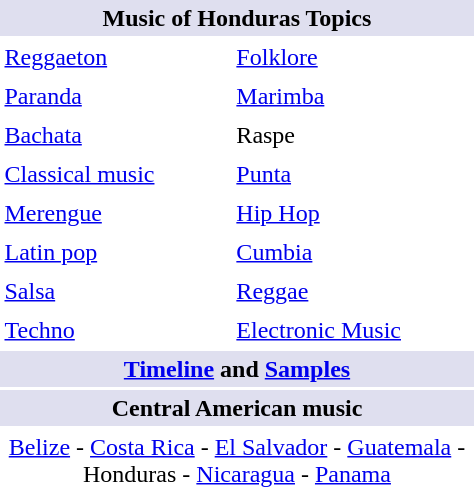<table class="tocolours" cellpadding="3" style="float:right; margin: 0 0 1em 1em; width: 20em;">
<tr>
<th style="text-align:center;background:#dfdfef;" colspan="2"><strong>Music of Honduras</strong> Topics</th>
</tr>
<tr>
<td><a href='#'>Reggaeton</a></td>
<td><a href='#'>Folklore</a></td>
</tr>
<tr>
<td><a href='#'>Paranda</a></td>
<td><a href='#'>Marimba</a></td>
</tr>
<tr>
<td><a href='#'>Bachata</a></td>
<td>Raspe</td>
</tr>
<tr>
<td><a href='#'>Classical music</a></td>
<td><a href='#'>Punta</a></td>
</tr>
<tr>
<td><a href='#'>Merengue</a></td>
<td><a href='#'>Hip Hop</a></td>
</tr>
<tr>
<td><a href='#'>Latin pop</a></td>
<td><a href='#'>Cumbia</a></td>
</tr>
<tr>
<td><a href='#'>Salsa</a></td>
<td><a href='#'>Reggae</a></td>
</tr>
<tr>
<td><a href='#'>Techno</a></td>
<td><a href='#'>Electronic Music</a></td>
</tr>
<tr>
<th style="text-align:center;background:#dfdfef;" colspan=2><a href='#'>Timeline</a> and <a href='#'>Samples</a></th>
</tr>
<tr>
<th style="text-align:center;background:#dfdfef;"  colspan="2">Central American music</th>
</tr>
<tr>
<td style="font-size:smalldfgdfgfgsdfger; text-align: center;" colspan="2"><a href='#'>Belize</a> - <a href='#'>Costa Rica</a> - <a href='#'>El Salvador</a> - <a href='#'>Guatemala</a> - Honduras - <a href='#'>Nicaragua</a> - <a href='#'>Panama</a></td>
</tr>
</table>
